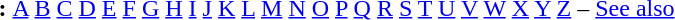<table id="toc" border="0">
<tr>
<th>:</th>
<td><a href='#'>A</a> <a href='#'>B</a> <a href='#'>C</a> <a href='#'>D</a> <a href='#'>E</a> <a href='#'>F</a> <a href='#'>G</a> <a href='#'>H</a> <a href='#'>I</a> <a href='#'>J</a> <a href='#'>K</a> <a href='#'>L</a> <a href='#'>M</a> <a href='#'>N</a> <a href='#'>O</a> <a href='#'>P</a> <a href='#'>Q</a> <a href='#'>R</a> <a href='#'>S</a> <a href='#'>T</a> <a href='#'>U</a> <a href='#'>V</a> <a href='#'>W</a> <a href='#'>X</a> <a href='#'>Y</a> <a href='#'>Z</a> – <a href='#'>See also</a></td>
</tr>
</table>
